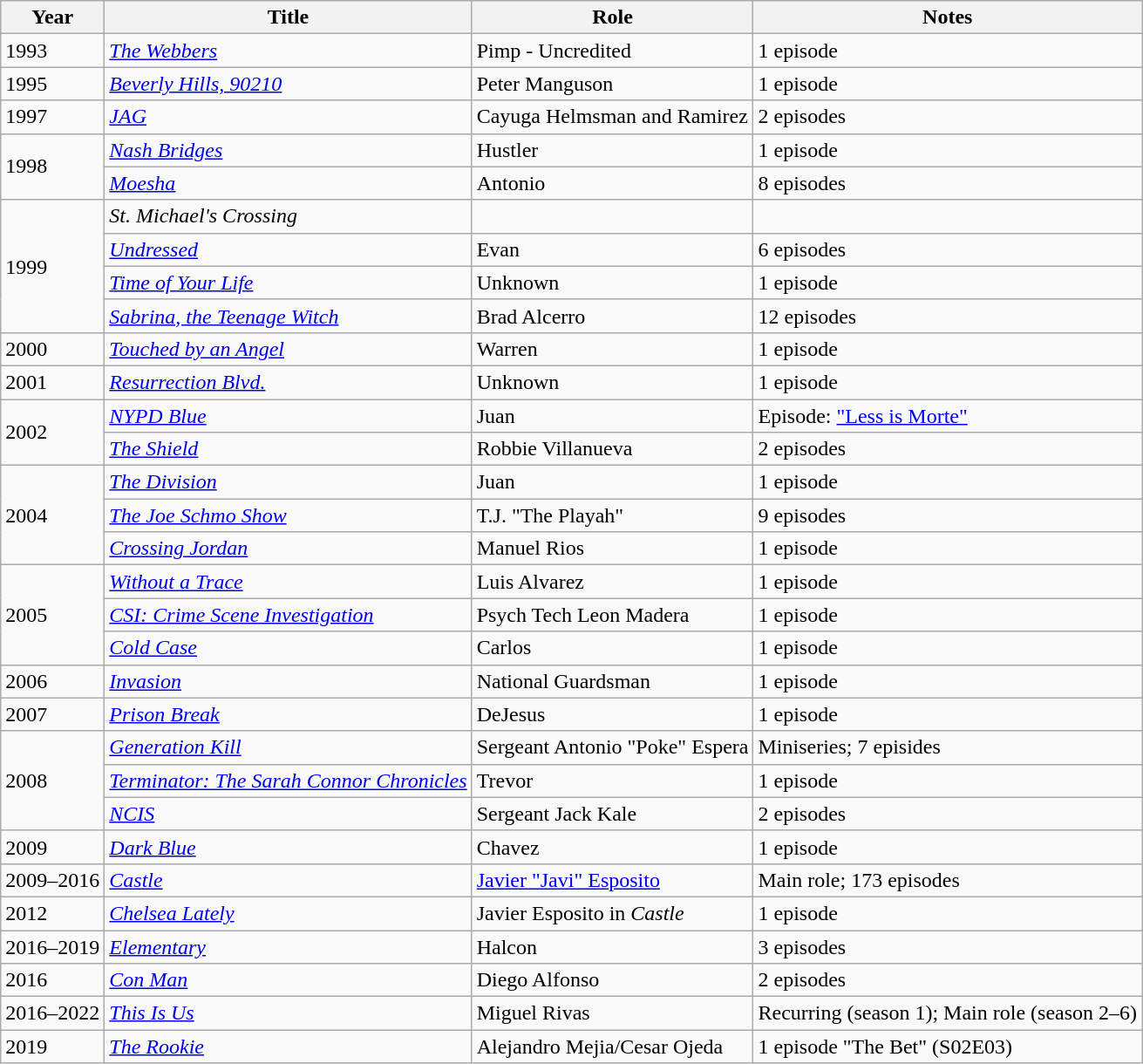<table class="wikitable sortable">
<tr>
<th>Year</th>
<th>Title</th>
<th>Role</th>
<th class="unsortable">Notes</th>
</tr>
<tr>
<td>1993</td>
<td><em><a href='#'>The Webbers</a></em></td>
<td>Pimp - Uncredited</td>
<td>1 episode</td>
</tr>
<tr>
<td>1995</td>
<td><em><a href='#'>Beverly Hills, 90210</a></em></td>
<td>Peter Manguson</td>
<td>1 episode</td>
</tr>
<tr>
<td>1997</td>
<td><em><a href='#'>JAG</a></em></td>
<td>Cayuga Helmsman and Ramirez</td>
<td>2 episodes</td>
</tr>
<tr>
<td rowspan=2>1998</td>
<td><em><a href='#'>Nash Bridges</a></em></td>
<td>Hustler</td>
<td>1 episode</td>
</tr>
<tr>
<td><em><a href='#'>Moesha</a></em></td>
<td>Antonio</td>
<td>8 episodes</td>
</tr>
<tr>
<td rowspan=4>1999</td>
<td><em>St. Michael's Crossing</em></td>
<td></td>
<td></td>
</tr>
<tr>
<td><em><a href='#'>Undressed</a></em></td>
<td>Evan</td>
<td>6 episodes</td>
</tr>
<tr>
<td><em><a href='#'>Time of Your Life</a></em></td>
<td>Unknown</td>
<td>1 episode</td>
</tr>
<tr>
<td><em><a href='#'>Sabrina, the Teenage Witch</a></em></td>
<td>Brad Alcerro</td>
<td>12 episodes</td>
</tr>
<tr>
<td>2000</td>
<td><em><a href='#'>Touched by an Angel</a></em></td>
<td>Warren</td>
<td>1 episode</td>
</tr>
<tr>
<td>2001</td>
<td><em><a href='#'>Resurrection Blvd.</a></em></td>
<td>Unknown</td>
<td>1 episode</td>
</tr>
<tr>
<td rowspan=2>2002</td>
<td><em><a href='#'>NYPD Blue</a></em></td>
<td>Juan</td>
<td>Episode: <a href='#'>"Less is Morte"</a></td>
</tr>
<tr>
<td><em><a href='#'>The Shield</a></em></td>
<td>Robbie Villanueva</td>
<td>2 episodes</td>
</tr>
<tr>
<td rowspan=3>2004</td>
<td><em><a href='#'>The Division</a></em></td>
<td>Juan</td>
<td>1 episode</td>
</tr>
<tr>
<td><em><a href='#'>The Joe Schmo Show</a></em></td>
<td>T.J. "The Playah"</td>
<td>9 episodes</td>
</tr>
<tr>
<td><em><a href='#'>Crossing Jordan</a></em></td>
<td>Manuel Rios</td>
<td>1 episode</td>
</tr>
<tr>
<td rowspan=3>2005</td>
<td><em><a href='#'>Without a Trace</a></em></td>
<td>Luis Alvarez</td>
<td>1 episode</td>
</tr>
<tr>
<td><em><a href='#'>CSI: Crime Scene Investigation</a></em></td>
<td>Psych Tech Leon Madera</td>
<td>1 episode</td>
</tr>
<tr>
<td><em><a href='#'>Cold Case</a></em></td>
<td>Carlos</td>
<td>1 episode</td>
</tr>
<tr>
<td>2006</td>
<td><em><a href='#'>Invasion</a></em></td>
<td>National Guardsman</td>
<td>1 episode</td>
</tr>
<tr>
<td>2007</td>
<td><em><a href='#'>Prison Break</a></em></td>
<td>DeJesus</td>
<td>1 episode</td>
</tr>
<tr>
<td rowspan=3>2008</td>
<td><em><a href='#'>Generation Kill</a></em></td>
<td>Sergeant Antonio "Poke" Espera</td>
<td>Miniseries; 7 episides</td>
</tr>
<tr>
<td><em><a href='#'>Terminator: The Sarah Connor Chronicles</a></em></td>
<td>Trevor</td>
<td>1 episode</td>
</tr>
<tr>
<td><em><a href='#'>NCIS</a></em></td>
<td>Sergeant Jack Kale</td>
<td>2 episodes</td>
</tr>
<tr>
<td>2009</td>
<td><em><a href='#'>Dark Blue</a></em></td>
<td>Chavez</td>
<td>1 episode</td>
</tr>
<tr>
<td>2009–2016</td>
<td><em><a href='#'>Castle</a></em></td>
<td><a href='#'>Javier "Javi" Esposito</a></td>
<td>Main role; 173 episodes</td>
</tr>
<tr>
<td>2012</td>
<td><em><a href='#'>Chelsea Lately</a></em></td>
<td>Javier Esposito in <em>Castle</em></td>
<td>1 episode</td>
</tr>
<tr>
<td>2016–2019</td>
<td><em><a href='#'>Elementary</a></em></td>
<td>Halcon</td>
<td>3 episodes</td>
</tr>
<tr>
<td>2016</td>
<td><em><a href='#'>Con Man</a></em></td>
<td>Diego Alfonso</td>
<td>2 episodes</td>
</tr>
<tr>
<td>2016–2022</td>
<td><em><a href='#'>This Is Us</a></em></td>
<td>Miguel Rivas</td>
<td>Recurring (season 1); Main role (season 2–6)</td>
</tr>
<tr>
<td>2019</td>
<td><em><a href='#'>The Rookie</a></em></td>
<td>Alejandro Mejia/Cesar Ojeda</td>
<td>1 episode "The Bet" (S02E03)</td>
</tr>
</table>
